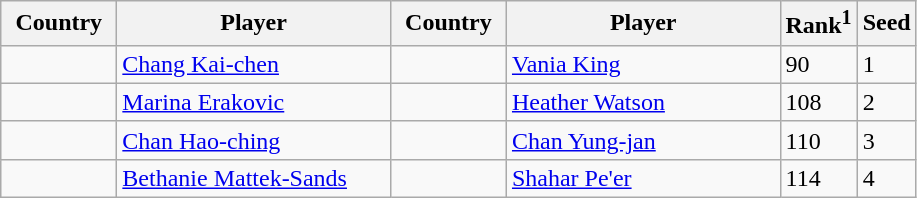<table class="sortable wikitable">
<tr>
<th width="70">Country</th>
<th width="175">Player</th>
<th width="70">Country</th>
<th width="175">Player</th>
<th>Rank<sup>1</sup></th>
<th>Seed</th>
</tr>
<tr>
<td></td>
<td><a href='#'>Chang Kai-chen</a></td>
<td></td>
<td><a href='#'>Vania King</a></td>
<td>90</td>
<td>1</td>
</tr>
<tr>
<td></td>
<td><a href='#'>Marina Erakovic</a></td>
<td></td>
<td><a href='#'>Heather Watson</a></td>
<td>108</td>
<td>2</td>
</tr>
<tr>
<td></td>
<td><a href='#'>Chan Hao-ching</a></td>
<td></td>
<td><a href='#'>Chan Yung-jan</a></td>
<td>110</td>
<td>3</td>
</tr>
<tr>
<td></td>
<td><a href='#'>Bethanie Mattek-Sands</a></td>
<td></td>
<td><a href='#'>Shahar Pe'er</a></td>
<td>114</td>
<td>4</td>
</tr>
</table>
